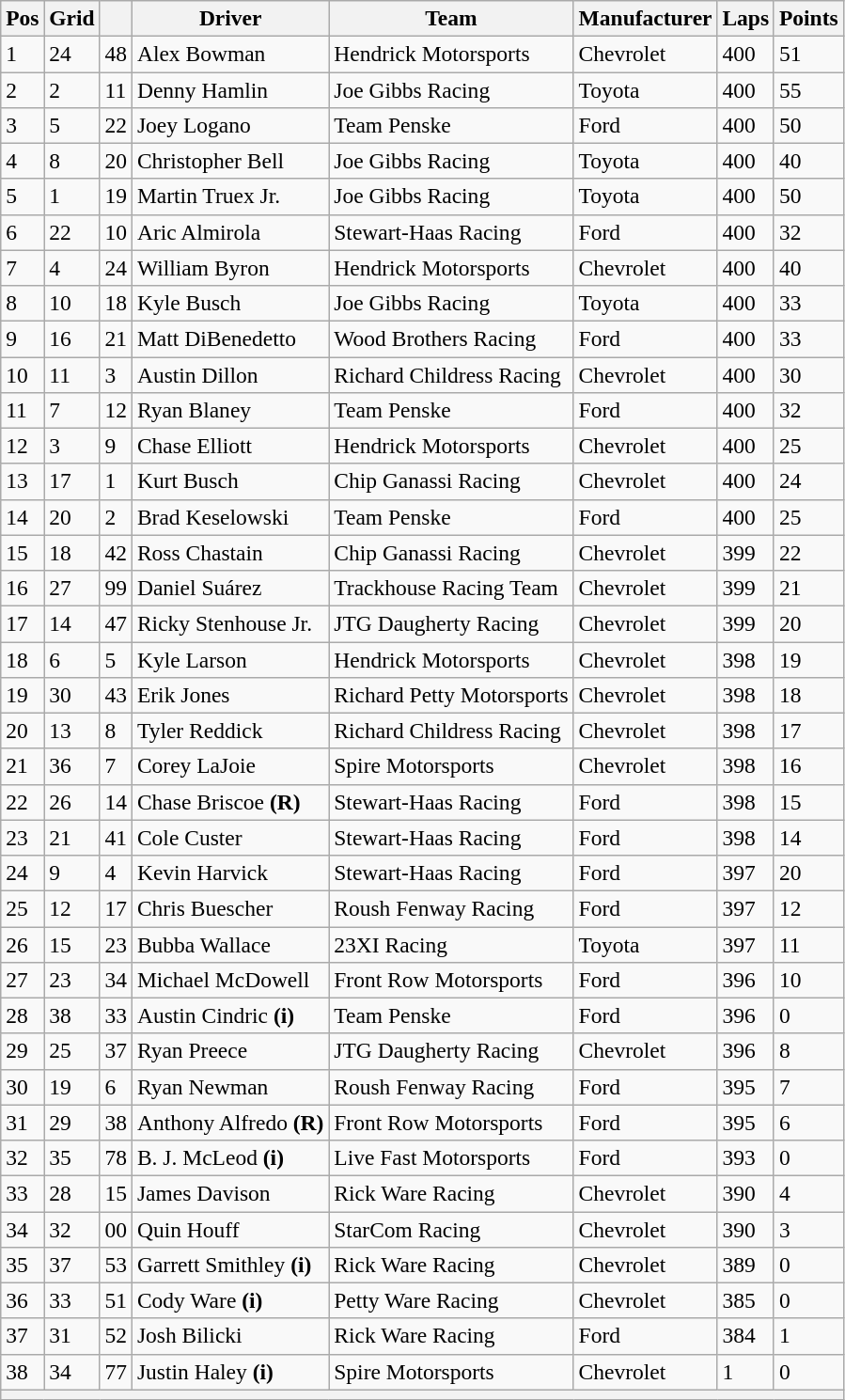<table class="wikitable" style="font-size:98%">
<tr>
<th>Pos</th>
<th>Grid</th>
<th></th>
<th>Driver</th>
<th>Team</th>
<th>Manufacturer</th>
<th>Laps</th>
<th>Points</th>
</tr>
<tr>
<td>1</td>
<td>24</td>
<td>48</td>
<td>Alex Bowman</td>
<td>Hendrick Motorsports</td>
<td>Chevrolet</td>
<td>400</td>
<td>51</td>
</tr>
<tr>
<td>2</td>
<td>2</td>
<td>11</td>
<td>Denny Hamlin</td>
<td>Joe Gibbs Racing</td>
<td>Toyota</td>
<td>400</td>
<td>55</td>
</tr>
<tr>
<td>3</td>
<td>5</td>
<td>22</td>
<td>Joey Logano</td>
<td>Team Penske</td>
<td>Ford</td>
<td>400</td>
<td>50</td>
</tr>
<tr>
<td>4</td>
<td>8</td>
<td>20</td>
<td>Christopher Bell</td>
<td>Joe Gibbs Racing</td>
<td>Toyota</td>
<td>400</td>
<td>40</td>
</tr>
<tr>
<td>5</td>
<td>1</td>
<td>19</td>
<td>Martin Truex Jr.</td>
<td>Joe Gibbs Racing</td>
<td>Toyota</td>
<td>400</td>
<td>50</td>
</tr>
<tr>
<td>6</td>
<td>22</td>
<td>10</td>
<td>Aric Almirola</td>
<td>Stewart-Haas Racing</td>
<td>Ford</td>
<td>400</td>
<td>32</td>
</tr>
<tr>
<td>7</td>
<td>4</td>
<td>24</td>
<td>William Byron</td>
<td>Hendrick Motorsports</td>
<td>Chevrolet</td>
<td>400</td>
<td>40</td>
</tr>
<tr>
<td>8</td>
<td>10</td>
<td>18</td>
<td>Kyle Busch</td>
<td>Joe Gibbs Racing</td>
<td>Toyota</td>
<td>400</td>
<td>33</td>
</tr>
<tr>
<td>9</td>
<td>16</td>
<td>21</td>
<td>Matt DiBenedetto</td>
<td>Wood Brothers Racing</td>
<td>Ford</td>
<td>400</td>
<td>33</td>
</tr>
<tr>
<td>10</td>
<td>11</td>
<td>3</td>
<td>Austin Dillon</td>
<td>Richard Childress Racing</td>
<td>Chevrolet</td>
<td>400</td>
<td>30</td>
</tr>
<tr>
<td>11</td>
<td>7</td>
<td>12</td>
<td>Ryan Blaney</td>
<td>Team Penske</td>
<td>Ford</td>
<td>400</td>
<td>32</td>
</tr>
<tr>
<td>12</td>
<td>3</td>
<td>9</td>
<td>Chase Elliott</td>
<td>Hendrick Motorsports</td>
<td>Chevrolet</td>
<td>400</td>
<td>25</td>
</tr>
<tr>
<td>13</td>
<td>17</td>
<td>1</td>
<td>Kurt Busch</td>
<td>Chip Ganassi Racing</td>
<td>Chevrolet</td>
<td>400</td>
<td>24</td>
</tr>
<tr>
<td>14</td>
<td>20</td>
<td>2</td>
<td>Brad Keselowski</td>
<td>Team Penske</td>
<td>Ford</td>
<td>400</td>
<td>25</td>
</tr>
<tr>
<td>15</td>
<td>18</td>
<td>42</td>
<td>Ross Chastain</td>
<td>Chip Ganassi Racing</td>
<td>Chevrolet</td>
<td>399</td>
<td>22</td>
</tr>
<tr>
<td>16</td>
<td>27</td>
<td>99</td>
<td>Daniel Suárez</td>
<td>Trackhouse Racing Team</td>
<td>Chevrolet</td>
<td>399</td>
<td>21</td>
</tr>
<tr>
<td>17</td>
<td>14</td>
<td>47</td>
<td>Ricky Stenhouse Jr.</td>
<td>JTG Daugherty Racing</td>
<td>Chevrolet</td>
<td>399</td>
<td>20</td>
</tr>
<tr>
<td>18</td>
<td>6</td>
<td>5</td>
<td>Kyle Larson</td>
<td>Hendrick Motorsports</td>
<td>Chevrolet</td>
<td>398</td>
<td>19</td>
</tr>
<tr>
<td>19</td>
<td>30</td>
<td>43</td>
<td>Erik Jones</td>
<td>Richard Petty Motorsports</td>
<td>Chevrolet</td>
<td>398</td>
<td>18</td>
</tr>
<tr>
<td>20</td>
<td>13</td>
<td>8</td>
<td>Tyler Reddick</td>
<td>Richard Childress Racing</td>
<td>Chevrolet</td>
<td>398</td>
<td>17</td>
</tr>
<tr>
<td>21</td>
<td>36</td>
<td>7</td>
<td>Corey LaJoie</td>
<td>Spire Motorsports</td>
<td>Chevrolet</td>
<td>398</td>
<td>16</td>
</tr>
<tr>
<td>22</td>
<td>26</td>
<td>14</td>
<td>Chase Briscoe <strong>(R)</strong></td>
<td>Stewart-Haas Racing</td>
<td>Ford</td>
<td>398</td>
<td>15</td>
</tr>
<tr>
<td>23</td>
<td>21</td>
<td>41</td>
<td>Cole Custer</td>
<td>Stewart-Haas Racing</td>
<td>Ford</td>
<td>398</td>
<td>14</td>
</tr>
<tr>
<td>24</td>
<td>9</td>
<td>4</td>
<td>Kevin Harvick</td>
<td>Stewart-Haas Racing</td>
<td>Ford</td>
<td>397</td>
<td>20</td>
</tr>
<tr>
<td>25</td>
<td>12</td>
<td>17</td>
<td>Chris Buescher</td>
<td>Roush Fenway Racing</td>
<td>Ford</td>
<td>397</td>
<td>12</td>
</tr>
<tr>
<td>26</td>
<td>15</td>
<td>23</td>
<td>Bubba Wallace</td>
<td>23XI Racing</td>
<td>Toyota</td>
<td>397</td>
<td>11</td>
</tr>
<tr>
<td>27</td>
<td>23</td>
<td>34</td>
<td>Michael McDowell</td>
<td>Front Row Motorsports</td>
<td>Ford</td>
<td>396</td>
<td>10</td>
</tr>
<tr>
<td>28</td>
<td>38</td>
<td>33</td>
<td>Austin Cindric <strong>(i)</strong></td>
<td>Team Penske</td>
<td>Ford</td>
<td>396</td>
<td>0</td>
</tr>
<tr>
<td>29</td>
<td>25</td>
<td>37</td>
<td>Ryan Preece</td>
<td>JTG Daugherty Racing</td>
<td>Chevrolet</td>
<td>396</td>
<td>8</td>
</tr>
<tr>
<td>30</td>
<td>19</td>
<td>6</td>
<td>Ryan Newman</td>
<td>Roush Fenway Racing</td>
<td>Ford</td>
<td>395</td>
<td>7</td>
</tr>
<tr>
<td>31</td>
<td>29</td>
<td>38</td>
<td>Anthony Alfredo <strong>(R)</strong></td>
<td>Front Row Motorsports</td>
<td>Ford</td>
<td>395</td>
<td>6</td>
</tr>
<tr>
<td>32</td>
<td>35</td>
<td>78</td>
<td>B. J. McLeod <strong>(i)</strong></td>
<td>Live Fast Motorsports</td>
<td>Ford</td>
<td>393</td>
<td>0</td>
</tr>
<tr>
<td>33</td>
<td>28</td>
<td>15</td>
<td>James Davison</td>
<td>Rick Ware Racing</td>
<td>Chevrolet</td>
<td>390</td>
<td>4</td>
</tr>
<tr>
<td>34</td>
<td>32</td>
<td>00</td>
<td>Quin Houff</td>
<td>StarCom Racing</td>
<td>Chevrolet</td>
<td>390</td>
<td>3</td>
</tr>
<tr>
<td>35</td>
<td>37</td>
<td>53</td>
<td>Garrett Smithley <strong>(i)</strong></td>
<td>Rick Ware Racing</td>
<td>Chevrolet</td>
<td>389</td>
<td>0</td>
</tr>
<tr>
<td>36</td>
<td>33</td>
<td>51</td>
<td>Cody Ware <strong>(i)</strong></td>
<td>Petty Ware Racing</td>
<td>Chevrolet</td>
<td>385</td>
<td>0</td>
</tr>
<tr>
<td>37</td>
<td>31</td>
<td>52</td>
<td>Josh Bilicki</td>
<td>Rick Ware Racing</td>
<td>Ford</td>
<td>384</td>
<td>1</td>
</tr>
<tr>
<td>38</td>
<td>34</td>
<td>77</td>
<td>Justin Haley <strong>(i)</strong></td>
<td>Spire Motorsports</td>
<td>Chevrolet</td>
<td>1</td>
<td>0</td>
</tr>
<tr>
<th colspan="8"></th>
</tr>
</table>
